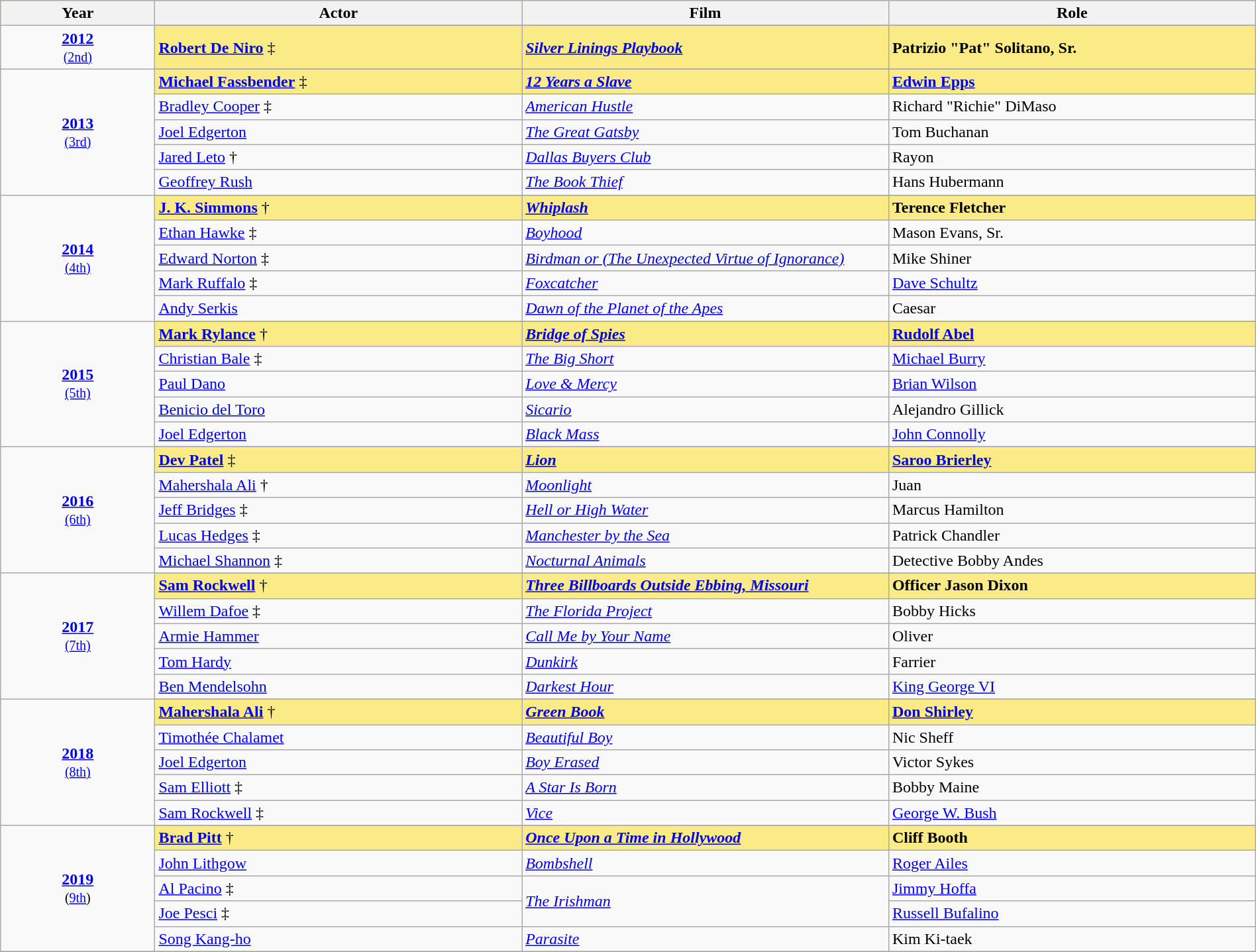<table class="wikitable" style="width:100%">
<tr bgcolor="#FAEB86">
<th width="8%">Year</th>
<th width="19%">Actor</th>
<th width="19%">Film</th>
<th width="19%">Role</th>
</tr>
<tr>
<td rowspan=2 style="text-align:center"><strong><a href='#'>2012</a></strong><br><small><a href='#'>(2nd)</a></small></td>
</tr>
<tr style="background:#FAEB86;">
<td><strong><a href='#'>Robert De Niro</a></strong> ‡</td>
<td><strong><em><a href='#'>Silver Linings Playbook</a></em></strong></td>
<td><strong>Patrizio "Pat" Solitano, Sr.</strong></td>
</tr>
<tr>
<td rowspan=6 style="text-align:center"><strong><a href='#'>2013</a></strong><br><small><a href='#'>(3rd)</a></small></td>
</tr>
<tr style="background:#FAEB86;">
<td><strong><a href='#'>Michael Fassbender</a></strong> ‡</td>
<td><strong><em><a href='#'>12 Years a Slave</a></em></strong></td>
<td><strong><a href='#'>Edwin Epps</a></strong></td>
</tr>
<tr>
<td><a href='#'>Bradley Cooper</a> ‡</td>
<td><em><a href='#'>American Hustle</a></em></td>
<td>Richard "Richie" DiMaso</td>
</tr>
<tr>
<td><a href='#'>Joel Edgerton</a></td>
<td><em><a href='#'>The Great Gatsby</a></em></td>
<td>Tom Buchanan</td>
</tr>
<tr>
<td><a href='#'>Jared Leto</a> †</td>
<td><em><a href='#'>Dallas Buyers Club</a></em></td>
<td>Rayon</td>
</tr>
<tr>
<td><a href='#'>Geoffrey Rush</a></td>
<td><em><a href='#'>The Book Thief</a></em></td>
<td>Hans Hubermann</td>
</tr>
<tr>
<td rowspan=6 style="text-align:center"><strong><a href='#'>2014</a></strong><br><small><a href='#'>(4th)</a></small></td>
</tr>
<tr style="background:#FAEB86;">
<td><strong><a href='#'>J. K. Simmons</a></strong> †</td>
<td><strong><em><a href='#'>Whiplash</a></em></strong></td>
<td><strong>Terence Fletcher</strong></td>
</tr>
<tr>
<td><a href='#'>Ethan Hawke</a> ‡</td>
<td><em><a href='#'>Boyhood</a></em></td>
<td>Mason Evans, Sr.</td>
</tr>
<tr>
<td><a href='#'>Edward Norton</a> ‡</td>
<td><em><a href='#'>Birdman or (The Unexpected Virtue of Ignorance)</a></em></td>
<td>Mike Shiner</td>
</tr>
<tr>
<td><a href='#'>Mark Ruffalo</a> ‡</td>
<td><em><a href='#'>Foxcatcher</a></em></td>
<td><a href='#'>Dave Schultz</a></td>
</tr>
<tr>
<td><a href='#'>Andy Serkis</a></td>
<td><em><a href='#'>Dawn of the Planet of the Apes</a></em></td>
<td>Caesar</td>
</tr>
<tr>
<td rowspan=6 style="text-align:center"><strong><a href='#'>2015</a></strong><br><small><a href='#'>(5th)</a></small></td>
</tr>
<tr style="background:#FAEB86;">
<td><strong><a href='#'>Mark Rylance</a></strong> †</td>
<td><strong><em><a href='#'>Bridge of Spies</a></em></strong></td>
<td><strong><a href='#'>Rudolf Abel</a></strong></td>
</tr>
<tr>
<td><a href='#'>Christian Bale</a> ‡</td>
<td><em><a href='#'>The Big Short</a></em></td>
<td><a href='#'>Michael Burry</a></td>
</tr>
<tr>
<td><a href='#'>Paul Dano</a></td>
<td><em><a href='#'>Love & Mercy</a></em></td>
<td><a href='#'>Brian Wilson</a></td>
</tr>
<tr>
<td><a href='#'>Benicio del Toro</a></td>
<td><em><a href='#'>Sicario</a></em></td>
<td>Alejandro Gillick</td>
</tr>
<tr>
<td><a href='#'>Joel Edgerton</a></td>
<td><em><a href='#'>Black Mass</a></em></td>
<td><a href='#'>John Connolly</a></td>
</tr>
<tr>
<td rowspan=6 style="text-align:center"><strong><a href='#'>2016</a></strong><br><small><a href='#'>(6th)</a></small></td>
</tr>
<tr style="background:#FAEB86;">
<td><strong><a href='#'>Dev Patel</a></strong> ‡</td>
<td><strong><em><a href='#'>Lion</a></em></strong></td>
<td><strong><a href='#'>Saroo Brierley</a></strong></td>
</tr>
<tr>
<td><a href='#'>Mahershala Ali</a> †</td>
<td><em><a href='#'>Moonlight</a></em></td>
<td>Juan</td>
</tr>
<tr>
<td><a href='#'>Jeff Bridges</a> ‡</td>
<td><em><a href='#'>Hell or High Water</a></em></td>
<td>Marcus Hamilton</td>
</tr>
<tr>
<td><a href='#'>Lucas Hedges</a> ‡</td>
<td><em><a href='#'>Manchester by the Sea</a></em></td>
<td>Patrick Chandler</td>
</tr>
<tr>
<td><a href='#'>Michael Shannon</a> ‡</td>
<td><em><a href='#'>Nocturnal Animals</a></em></td>
<td>Detective Bobby Andes</td>
</tr>
<tr>
<td rowspan=6 style="text-align:center"><strong><a href='#'>2017</a></strong><br><small><a href='#'>(7th)</a></small></td>
</tr>
<tr style="background:#FAEB86;">
<td><strong><a href='#'>Sam Rockwell</a></strong> †</td>
<td><strong><em><a href='#'>Three Billboards Outside Ebbing, Missouri</a></em></strong></td>
<td><strong>Officer Jason Dixon</strong></td>
</tr>
<tr>
<td><a href='#'>Willem Dafoe</a> ‡</td>
<td><em><a href='#'>The Florida Project</a></em></td>
<td>Bobby Hicks</td>
</tr>
<tr>
<td><a href='#'>Armie Hammer</a></td>
<td><em><a href='#'>Call Me by Your Name</a></em></td>
<td>Oliver</td>
</tr>
<tr>
<td><a href='#'>Tom Hardy</a></td>
<td><em><a href='#'>Dunkirk</a></em></td>
<td>Farrier</td>
</tr>
<tr>
<td><a href='#'>Ben Mendelsohn</a></td>
<td><em><a href='#'>Darkest Hour</a></em></td>
<td><a href='#'>King George VI</a></td>
</tr>
<tr>
<td rowspan=6 style="text-align:center"><strong><a href='#'>2018</a></strong><br><small><a href='#'>(8th)</a></small></td>
</tr>
<tr style="background:#FAEB86;">
<td><strong><a href='#'>Mahershala Ali</a></strong> †</td>
<td><strong><em><a href='#'>Green Book</a></em></strong></td>
<td><strong><a href='#'>Don Shirley</a></strong></td>
</tr>
<tr>
<td><a href='#'>Timothée Chalamet</a></td>
<td><em><a href='#'>Beautiful Boy</a></em></td>
<td>Nic Sheff</td>
</tr>
<tr>
<td><a href='#'>Joel Edgerton</a></td>
<td><em><a href='#'>Boy Erased</a></em></td>
<td>Victor Sykes</td>
</tr>
<tr>
<td><a href='#'>Sam Elliott</a> ‡</td>
<td><em><a href='#'>A Star Is Born</a></em></td>
<td>Bobby Maine</td>
</tr>
<tr>
<td><a href='#'>Sam Rockwell</a> ‡</td>
<td><em><a href='#'>Vice</a></em></td>
<td><a href='#'>George W. Bush</a></td>
</tr>
<tr>
<td rowspan=6 style="text-align:center"><strong><a href='#'>2019</a></strong><br><small>(<a href='#'>9th</a>)</small></td>
</tr>
<tr style="background:#FAEB86;">
<td><strong><a href='#'>Brad Pitt</a></strong> †</td>
<td><strong><em><a href='#'>Once Upon a Time in Hollywood</a></em></strong></td>
<td><strong>Cliff Booth</strong></td>
</tr>
<tr>
<td><a href='#'>John Lithgow</a></td>
<td><em><a href='#'>Bombshell</a></em></td>
<td><a href='#'>Roger Ailes</a></td>
</tr>
<tr>
<td><a href='#'>Al Pacino</a> ‡</td>
<td rowspan=2><em><a href='#'>The Irishman</a></em></td>
<td><a href='#'>Jimmy Hoffa</a></td>
</tr>
<tr>
<td><a href='#'>Joe Pesci</a> ‡</td>
<td><a href='#'>Russell Bufalino</a></td>
</tr>
<tr>
<td><a href='#'>Song Kang-ho</a></td>
<td><em><a href='#'>Parasite</a></em></td>
<td>Kim Ki-taek</td>
</tr>
<tr>
</tr>
</table>
